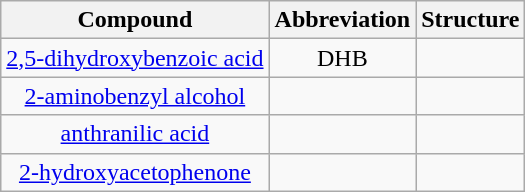<table class="wikitable sortable"  style="text-align: center; border-spacing: 5px; border: 1px solid darkgray;">
<tr>
<th>Compound</th>
<th>Abbreviation</th>
<th>Structure</th>
</tr>
<tr>
<td><a href='#'>2,5-dihydroxybenzoic acid</a></td>
<td>DHB</td>
<td></td>
</tr>
<tr>
<td><a href='#'>2-aminobenzyl alcohol</a></td>
<td></td>
<td></td>
</tr>
<tr>
<td><a href='#'>anthranilic acid</a></td>
<td></td>
<td></td>
</tr>
<tr>
<td><a href='#'>2-hydroxyacetophenone</a></td>
<td></td>
<td></td>
</tr>
</table>
